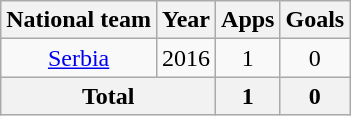<table class="wikitable" style="text-align:center">
<tr>
<th>National team</th>
<th>Year</th>
<th>Apps</th>
<th>Goals</th>
</tr>
<tr>
<td rowspan="1"><a href='#'>Serbia</a></td>
<td>2016</td>
<td>1</td>
<td>0</td>
</tr>
<tr>
<th colspan="2">Total</th>
<th>1</th>
<th>0</th>
</tr>
</table>
